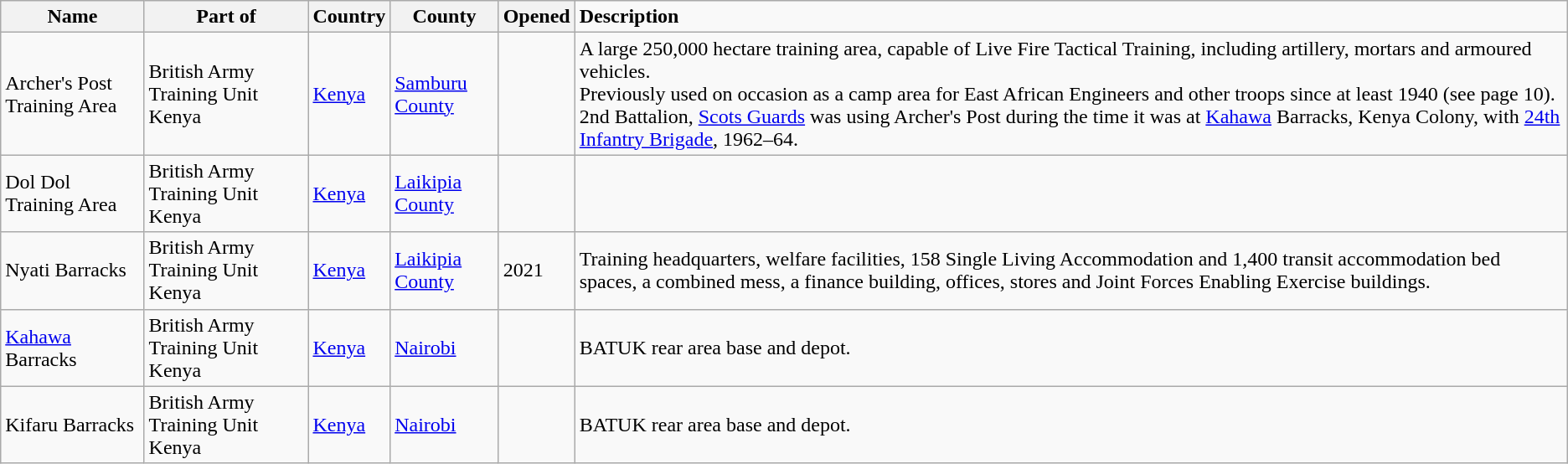<table class="wikitable sortable" border="1">
<tr>
<th>Name</th>
<th>Part of</th>
<th>Country</th>
<th>County</th>
<th>Opened</th>
<td><strong>Description</strong></td>
</tr>
<tr>
<td>Archer's Post Training Area</td>
<td>British Army Training Unit Kenya</td>
<td><a href='#'>Kenya</a></td>
<td><a href='#'>Samburu County</a></td>
<td></td>
<td>A large 250,000 hectare training area, capable of Live Fire Tactical Training, including artillery, mortars and armoured vehicles.<br>Previously used on occasion as a camp area for East African Engineers and other troops since at least 1940 (see page 10). 2nd Battalion, <a href='#'>Scots Guards</a> was using Archer's Post during the time it was at <a href='#'>Kahawa</a> Barracks, Kenya Colony, with <a href='#'>24th Infantry Brigade</a>, 1962–64.</td>
</tr>
<tr>
<td>Dol Dol Training Area</td>
<td>British Army Training Unit Kenya</td>
<td><a href='#'>Kenya</a></td>
<td><a href='#'>Laikipia County</a></td>
<td></td>
<td></td>
</tr>
<tr>
<td>Nyati Barracks</td>
<td>British Army Training Unit Kenya</td>
<td><a href='#'>Kenya</a></td>
<td><a href='#'>Laikipia County</a></td>
<td>2021</td>
<td>Training headquarters, welfare facilities, 158 Single Living Accommodation and 1,400 transit accommodation bed spaces, a combined mess, a finance building, offices, stores and Joint Forces Enabling Exercise buildings.</td>
</tr>
<tr>
<td><a href='#'>Kahawa</a> Barracks</td>
<td>British Army Training Unit Kenya</td>
<td><a href='#'>Kenya</a></td>
<td><a href='#'>Nairobi</a></td>
<td></td>
<td>BATUK rear area base and depot.</td>
</tr>
<tr>
<td>Kifaru Barracks</td>
<td>British Army Training Unit Kenya</td>
<td><a href='#'>Kenya</a></td>
<td><a href='#'>Nairobi</a></td>
<td></td>
<td>BATUK rear area base and depot.</td>
</tr>
</table>
